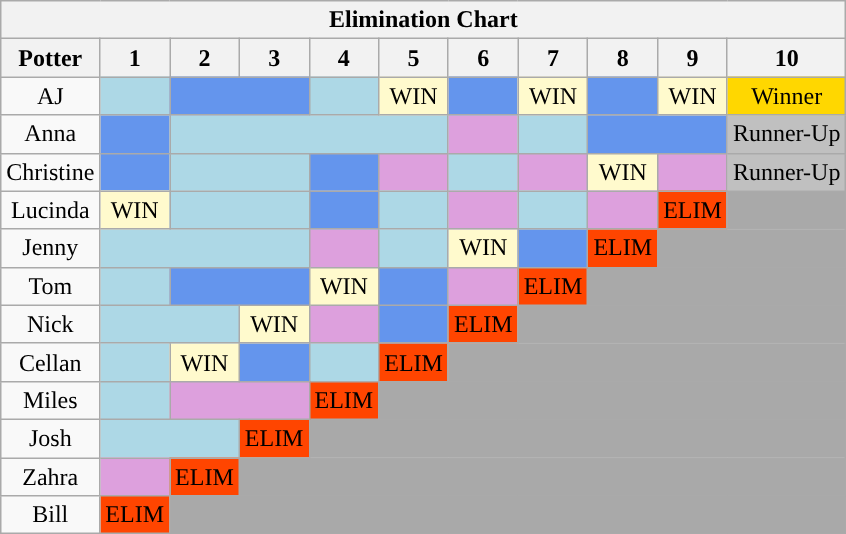<table class="wikitable" style="text-align:center">
<tr>
<th colspan="11">Elimination Chart</th>
</tr>
<tr>
<th>Potter</th>
<th>1</th>
<th>2</th>
<th>3</th>
<th>4</th>
<th>5</th>
<th>6</th>
<th>7</th>
<th>8</th>
<th>9</th>
<th>10</th>
</tr>
<tr>
<td>AJ</td>
<td style="background:lightblue;"></td>
<td colspan="2" style="background:cornflowerblue;"></td>
<td style="background:lightblue;"></td>
<td style="background:lemonchiffon;">WIN</td>
<td style="background:cornflowerblue;"></td>
<td style="background:lemonchiffon;">WIN</td>
<td style="background:cornflowerblue;"></td>
<td style="background:lemonchiffon;">WIN</td>
<td style="background:gold;">Winner</td>
</tr>
<tr>
<td>Anna</td>
<td style="background:cornflowerblue;"></td>
<td colspan="4" style="background:lightblue;"></td>
<td style="background:plum;"></td>
<td style=background:lightblue;"></td>
<td colspan="2" style="background:cornflowerblue;"></td>
<td style="background:silver;">Runner-Up</td>
</tr>
<tr>
<td>Christine</td>
<td style="background:cornflowerblue;"></td>
<td colspan="2" style="background:lightblue;"></td>
<td style="background:cornflowerblue;"></td>
<td style="background:plum;"></td>
<td style="background:lightblue;"></td>
<td style="background:plum;"></td>
<td style="background:lemonchiffon;">WIN</td>
<td style="background:plum;"></td>
<td style="background:silver;">Runner-Up</td>
</tr>
<tr>
<td>Lucinda</td>
<td style="background:lemonchiffon;">WIN</td>
<td colspan="2" style="background:lightblue;"></td>
<td style="background:cornflowerblue;"></td>
<td style="background:lightblue;"></td>
<td style="background:plum;"></td>
<td style="background:lightblue;"></td>
<td style="background:plum;"></td>
<td style="background:OrangeRed;">ELIM</td>
<td style="background:darkgrey"></td>
</tr>
<tr>
<td>Jenny</td>
<td colspan="3" style="background:lightblue;"></td>
<td style="background:plum;"></td>
<td style="background:lightblue;"></td>
<td style="background:lemonchiffon;">WIN</td>
<td style=background:cornflowerblue;"></td>
<td style="background:OrangeRed;">ELIM</td>
<td colspan="2" style="background:darkgrey";></td>
</tr>
<tr>
<td>Tom</td>
<td style="background:lightblue;"></td>
<td colspan="2" style="background:cornflowerblue;"></td>
<td style="background:lemonchiffon;">WIN</td>
<td style="background:cornflowerblue;"></td>
<td style="background:plum;"></td>
<td style="background:OrangeRed;">ELIM</td>
<td colspan="3" style="background:darkgrey;"></td>
</tr>
<tr>
<td>Nick</td>
<td colspan="2" style="background:lightblue;"></td>
<td style=background:lemonchiffon;">WIN</td>
<td style="background:plum;"></td>
<td style="background:cornflowerblue;"></td>
<td style="background:OrangeRed;">ELIM</td>
<td colspan="4" style="background:darkgrey;"></td>
</tr>
<tr>
<td>Cellan</td>
<td style="background:lightblue;"></td>
<td style="background:lemonchiffon;">WIN</td>
<td style="background:cornflowerblue;"></td>
<td style="background:lightblue;"></td>
<td style="background:orangered;">ELIM</td>
<td colspan="5" style="background:darkgrey;"></td>
</tr>
<tr>
<td>Miles</td>
<td style="background:lightblue;"></td>
<td colspan="2" style="background:plum;"></td>
<td style="background:orangered;">ELIM</td>
<td colspan="6" style="background:darkgrey;"></td>
</tr>
<tr>
<td>Josh</td>
<td colspan="2" style="background:lightblue;"></td>
<td style="background:orangered;">ELIM</td>
<td colspan="7" style="background:darkgrey;"></td>
</tr>
<tr>
<td>Zahra</td>
<td style="background:plum;"></td>
<td style="background:OrangeRed;">ELIM</td>
<td colspan="8" style="background:darkgrey;"></td>
</tr>
<tr>
<td>Bill</td>
<td style="background:OrangeRed;">ELIM</td>
<td colspan="9" style="background:darkgrey;"></td>
</tr>
</table>
